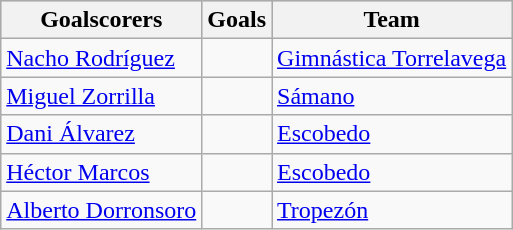<table class="wikitable sortable" class="wikitable">
<tr style="background:#ccc; text-align:center;">
<th>Goalscorers</th>
<th>Goals</th>
<th>Team</th>
</tr>
<tr>
<td> <a href='#'>Nacho Rodríguez</a></td>
<td></td>
<td><a href='#'>Gimnástica Torrelavega</a></td>
</tr>
<tr>
<td> <a href='#'>Miguel Zorrilla</a></td>
<td></td>
<td><a href='#'>Sámano</a></td>
</tr>
<tr>
<td> <a href='#'>Dani Álvarez</a></td>
<td></td>
<td><a href='#'>Escobedo</a></td>
</tr>
<tr>
<td> <a href='#'>Héctor Marcos</a></td>
<td></td>
<td><a href='#'>Escobedo</a></td>
</tr>
<tr>
<td> <a href='#'>Alberto Dorronsoro</a></td>
<td></td>
<td><a href='#'>Tropezón</a></td>
</tr>
</table>
